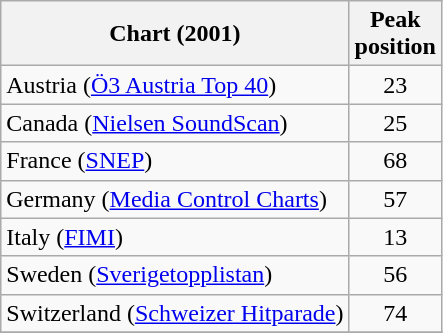<table class="wikitable sortable">
<tr>
<th align="left">Chart (2001)</th>
<th align="center">Peak<br>position</th>
</tr>
<tr>
<td align="left">Austria (<a href='#'>Ö3 Austria Top 40</a>)</td>
<td align="center">23</td>
</tr>
<tr>
<td align="left">Canada (<a href='#'>Nielsen SoundScan</a>)</td>
<td align="center">25</td>
</tr>
<tr>
<td align="left">France (<a href='#'>SNEP</a>)</td>
<td align="center">68</td>
</tr>
<tr>
<td align="left">Germany (<a href='#'>Media Control Charts</a>)</td>
<td align="center">57</td>
</tr>
<tr>
<td align="left">Italy (<a href='#'>FIMI</a>)</td>
<td align="center">13</td>
</tr>
<tr>
<td align="left">Sweden (<a href='#'>Sverigetopplistan</a>)</td>
<td align="center">56</td>
</tr>
<tr>
<td align="left">Switzerland (<a href='#'>Schweizer Hitparade</a>)</td>
<td align="center">74</td>
</tr>
<tr>
</tr>
</table>
